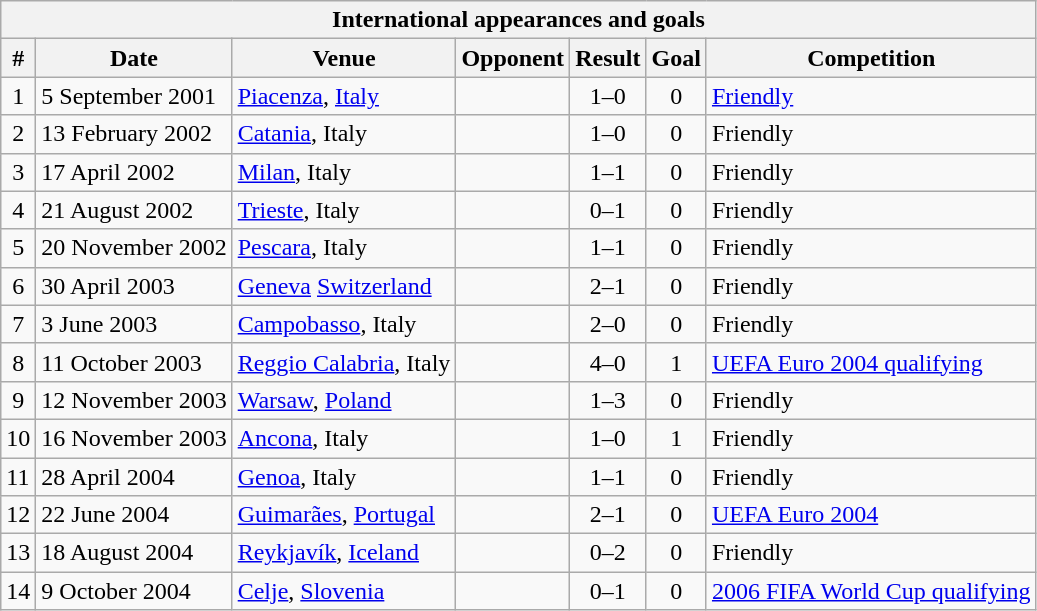<table class="wikitable collapsible collapsed">
<tr>
<th colspan="7"><strong>International appearances and goals</strong></th>
</tr>
<tr>
<th>#</th>
<th>Date</th>
<th>Venue</th>
<th>Opponent</th>
<th>Result</th>
<th>Goal</th>
<th>Competition</th>
</tr>
<tr>
<td align=center>1</td>
<td>5 September 2001</td>
<td><a href='#'>Piacenza</a>, <a href='#'>Italy</a></td>
<td></td>
<td align=center>1–0</td>
<td align=center>0</td>
<td><a href='#'>Friendly</a></td>
</tr>
<tr>
<td align=center>2</td>
<td>13 February 2002</td>
<td><a href='#'>Catania</a>, Italy</td>
<td></td>
<td align=center>1–0</td>
<td align=center>0</td>
<td>Friendly</td>
</tr>
<tr>
<td align=center>3</td>
<td>17 April 2002</td>
<td><a href='#'>Milan</a>, Italy</td>
<td></td>
<td align=center>1–1</td>
<td align=center>0</td>
<td>Friendly</td>
</tr>
<tr>
<td align=center>4</td>
<td>21 August 2002</td>
<td><a href='#'>Trieste</a>, Italy</td>
<td></td>
<td align=center>0–1</td>
<td align=center>0</td>
<td>Friendly</td>
</tr>
<tr>
<td align=center>5</td>
<td>20 November 2002</td>
<td><a href='#'>Pescara</a>, Italy</td>
<td></td>
<td align=center>1–1</td>
<td align=center>0</td>
<td>Friendly</td>
</tr>
<tr>
<td align=center>6</td>
<td>30 April 2003</td>
<td><a href='#'>Geneva</a> <a href='#'>Switzerland</a></td>
<td></td>
<td align=center>2–1</td>
<td align=center>0</td>
<td>Friendly</td>
</tr>
<tr>
<td align=center>7</td>
<td>3 June 2003</td>
<td><a href='#'>Campobasso</a>, Italy</td>
<td></td>
<td align=center>2–0</td>
<td align=center>0</td>
<td>Friendly</td>
</tr>
<tr>
<td align=center>8</td>
<td>11 October 2003</td>
<td><a href='#'>Reggio Calabria</a>, Italy</td>
<td></td>
<td align=center>4–0</td>
<td align=center>1</td>
<td><a href='#'>UEFA Euro 2004 qualifying</a></td>
</tr>
<tr>
<td align=center>9</td>
<td>12 November 2003</td>
<td><a href='#'>Warsaw</a>, <a href='#'>Poland</a></td>
<td></td>
<td align=center>1–3</td>
<td align=center>0</td>
<td>Friendly</td>
</tr>
<tr>
<td>10</td>
<td>16 November 2003</td>
<td><a href='#'>Ancona</a>, Italy</td>
<td></td>
<td align=center>1–0</td>
<td align=center>1</td>
<td>Friendly</td>
</tr>
<tr>
<td>11</td>
<td>28 April 2004</td>
<td><a href='#'>Genoa</a>, Italy</td>
<td></td>
<td align=center>1–1</td>
<td align=center>0</td>
<td>Friendly</td>
</tr>
<tr>
<td>12</td>
<td>22 June 2004</td>
<td><a href='#'>Guimarães</a>, <a href='#'>Portugal</a></td>
<td></td>
<td align=center>2–1</td>
<td align=center>0</td>
<td><a href='#'>UEFA Euro 2004</a></td>
</tr>
<tr>
<td>13</td>
<td>18 August 2004</td>
<td><a href='#'>Reykjavík</a>, <a href='#'>Iceland</a></td>
<td></td>
<td align=center>0–2</td>
<td align=center>0</td>
<td>Friendly</td>
</tr>
<tr>
<td>14</td>
<td>9 October 2004</td>
<td><a href='#'>Celje</a>, <a href='#'>Slovenia</a></td>
<td></td>
<td align=center>0–1</td>
<td align=center>0</td>
<td><a href='#'>2006 FIFA World Cup qualifying</a></td>
</tr>
</table>
